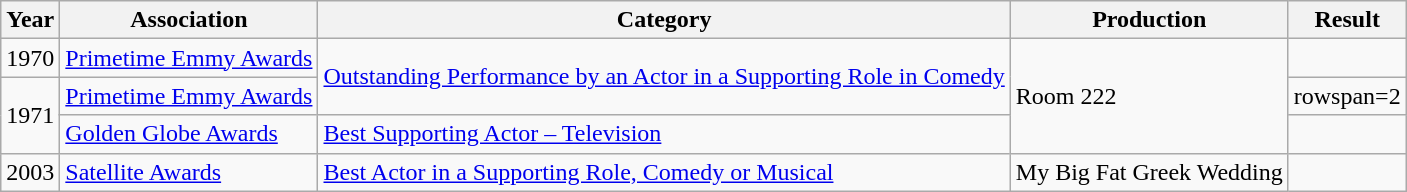<table class="wikitable sortable">
<tr>
<th>Year</th>
<th>Association</th>
<th>Category</th>
<th>Production</th>
<th>Result</th>
</tr>
<tr>
<td>1970</td>
<td><a href='#'>Primetime Emmy Awards</a></td>
<td rowspan=2><a href='#'>Outstanding Performance by an Actor in a Supporting Role in Comedy</a></td>
<td rowspan=3>Room 222</td>
<td></td>
</tr>
<tr>
<td rowspan=2>1971</td>
<td><a href='#'>Primetime Emmy Awards</a></td>
<td>rowspan=2 </td>
</tr>
<tr>
<td><a href='#'>Golden Globe Awards</a></td>
<td><a href='#'>Best Supporting Actor – Television</a></td>
</tr>
<tr>
<td>2003</td>
<td><a href='#'>Satellite Awards</a></td>
<td><a href='#'>Best Actor in a Supporting Role, Comedy or Musical</a></td>
<td>My Big Fat Greek Wedding</td>
<td></td>
</tr>
</table>
